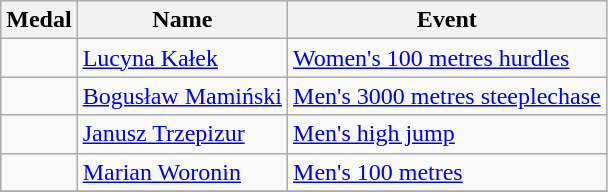<table class="wikitable sortable" style="font-size:100%">
<tr>
<th>Medal</th>
<th>Name</th>
<th>Event</th>
</tr>
<tr>
<td></td>
<td><a href='#'>Lucyna Kałek</a></td>
<td><a href='#'>Women's 100 metres hurdles</a></td>
</tr>
<tr>
<td></td>
<td><a href='#'>Bogusław Mamiński</a></td>
<td><a href='#'>Men's 3000 metres steeplechase</a></td>
</tr>
<tr>
<td></td>
<td><a href='#'>Janusz Trzepizur</a></td>
<td><a href='#'>Men's high jump</a></td>
</tr>
<tr>
<td></td>
<td><a href='#'>Marian Woronin</a></td>
<td><a href='#'>Men's 100 metres</a></td>
</tr>
<tr>
</tr>
</table>
